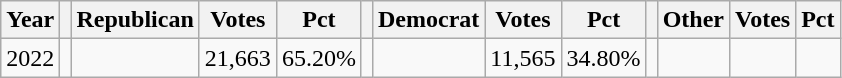<table class="wikitable">
<tr>
<th>Year</th>
<th></th>
<th>Republican</th>
<th>Votes</th>
<th>Pct</th>
<th></th>
<th>Democrat</th>
<th>Votes</th>
<th>Pct</th>
<th></th>
<th>Other</th>
<th>Votes</th>
<th>Pct</th>
</tr>
<tr>
<td>2022</td>
<td></td>
<td></td>
<td>21,663</td>
<td>65.20%</td>
<td></td>
<td></td>
<td>11,565</td>
<td>34.80%</td>
<td></td>
<td></td>
<td></td>
<td></td>
</tr>
</table>
